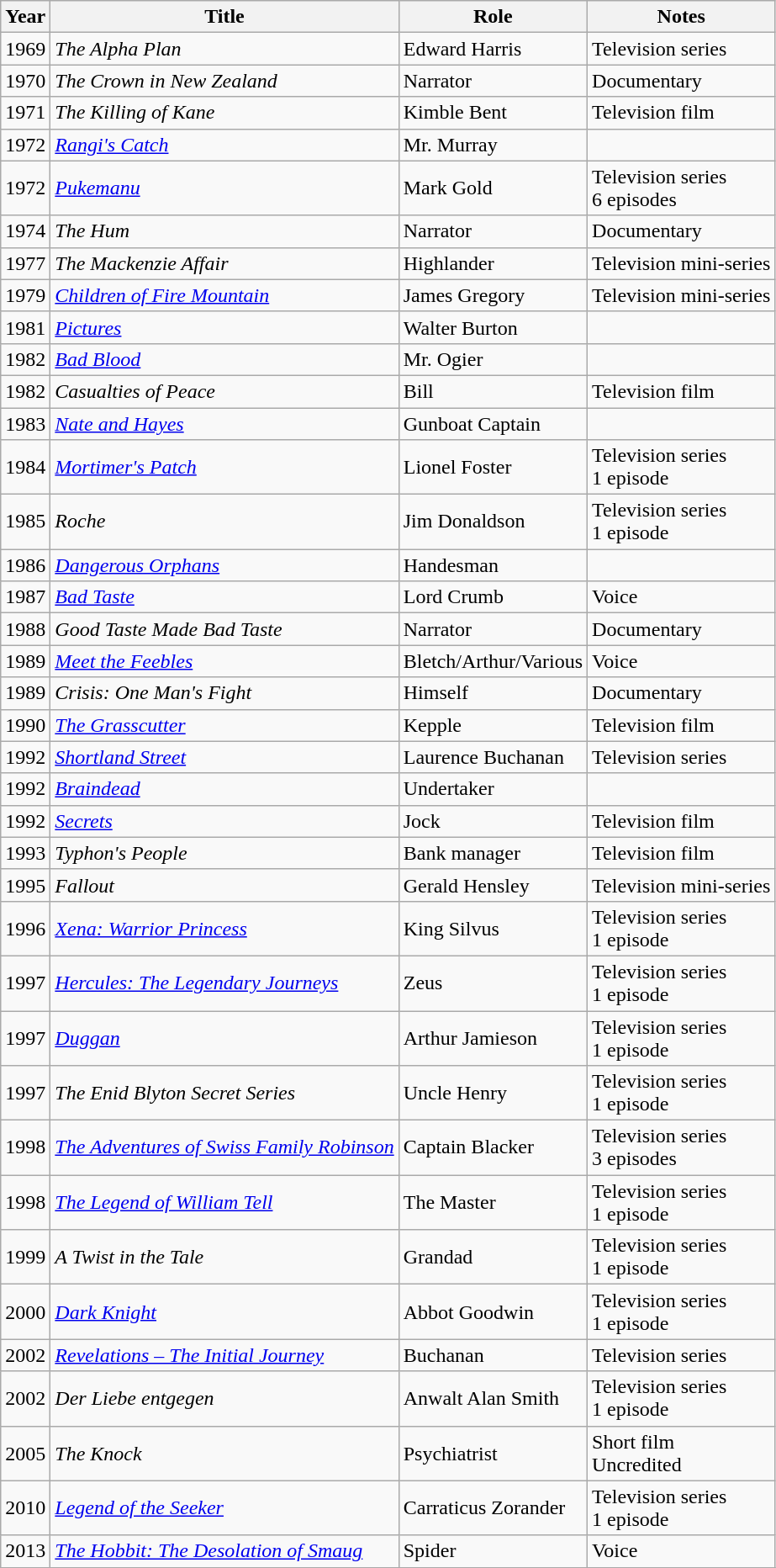<table class="wikitable sortable">
<tr>
<th>Year</th>
<th>Title</th>
<th>Role</th>
<th>Notes</th>
</tr>
<tr>
<td>1969</td>
<td><em>The Alpha Plan</em></td>
<td>Edward Harris</td>
<td>Television series</td>
</tr>
<tr>
<td>1970</td>
<td><em>The Crown in New Zealand</em></td>
<td>Narrator</td>
<td>Documentary</td>
</tr>
<tr>
<td>1971</td>
<td><em>The Killing of Kane</em></td>
<td>Kimble Bent</td>
<td>Television film</td>
</tr>
<tr>
<td>1972</td>
<td><em><a href='#'>Rangi's Catch</a></em></td>
<td>Mr. Murray</td>
<td></td>
</tr>
<tr>
<td>1972</td>
<td><em><a href='#'>Pukemanu</a></em></td>
<td>Mark Gold</td>
<td>Television series<br>6 episodes</td>
</tr>
<tr>
<td>1974</td>
<td><em>The Hum</em></td>
<td>Narrator</td>
<td>Documentary</td>
</tr>
<tr>
<td>1977</td>
<td><em>The Mackenzie Affair</em></td>
<td>Highlander</td>
<td>Television mini-series</td>
</tr>
<tr>
<td>1979</td>
<td><em><a href='#'>Children of Fire Mountain</a></em></td>
<td>James Gregory</td>
<td>Television mini-series</td>
</tr>
<tr>
<td>1981</td>
<td><em><a href='#'>Pictures</a></em></td>
<td>Walter Burton</td>
<td></td>
</tr>
<tr>
<td>1982</td>
<td><em><a href='#'>Bad Blood</a></em></td>
<td>Mr. Ogier</td>
<td></td>
</tr>
<tr>
<td>1982</td>
<td><em>Casualties of Peace</em></td>
<td>Bill</td>
<td>Television film</td>
</tr>
<tr>
<td>1983</td>
<td><em><a href='#'>Nate and Hayes</a></em></td>
<td>Gunboat Captain</td>
<td></td>
</tr>
<tr>
<td>1984</td>
<td><em><a href='#'>Mortimer's Patch</a></em></td>
<td>Lionel Foster</td>
<td>Television series<br>1 episode</td>
</tr>
<tr>
<td>1985</td>
<td><em>Roche</em></td>
<td>Jim Donaldson</td>
<td>Television series<br>1 episode</td>
</tr>
<tr>
<td>1986</td>
<td><em><a href='#'>Dangerous Orphans</a></em></td>
<td>Handesman</td>
<td></td>
</tr>
<tr>
<td>1987</td>
<td><em><a href='#'>Bad Taste</a></em></td>
<td>Lord Crumb</td>
<td>Voice</td>
</tr>
<tr>
<td>1988</td>
<td><em>Good Taste Made Bad Taste</em></td>
<td>Narrator</td>
<td>Documentary</td>
</tr>
<tr>
<td>1989</td>
<td><em><a href='#'>Meet the Feebles</a></em></td>
<td>Bletch/Arthur/Various</td>
<td>Voice</td>
</tr>
<tr>
<td>1989</td>
<td><em>Crisis: One Man's Fight</em></td>
<td>Himself</td>
<td>Documentary</td>
</tr>
<tr>
<td>1990</td>
<td><em><a href='#'>The Grasscutter</a></em></td>
<td>Kepple</td>
<td>Television film</td>
</tr>
<tr>
<td>1992</td>
<td><em><a href='#'>Shortland Street</a></em></td>
<td>Laurence Buchanan</td>
<td>Television series</td>
</tr>
<tr>
<td>1992</td>
<td><em><a href='#'>Braindead</a></em></td>
<td>Undertaker</td>
<td></td>
</tr>
<tr>
<td>1992</td>
<td><em><a href='#'>Secrets</a></em></td>
<td>Jock</td>
<td>Television film</td>
</tr>
<tr>
<td>1993</td>
<td><em>Typhon's People</em></td>
<td>Bank manager</td>
<td>Television film</td>
</tr>
<tr>
<td>1995</td>
<td><em>Fallout</em></td>
<td>Gerald Hensley</td>
<td>Television mini-series</td>
</tr>
<tr>
<td>1996</td>
<td><em><a href='#'>Xena: Warrior Princess</a></em></td>
<td>King Silvus</td>
<td>Television series<br>1 episode</td>
</tr>
<tr>
<td>1997</td>
<td><em><a href='#'>Hercules: The Legendary Journeys</a></em></td>
<td>Zeus</td>
<td>Television series<br>1 episode</td>
</tr>
<tr>
<td>1997</td>
<td><em><a href='#'>Duggan</a></em></td>
<td>Arthur Jamieson</td>
<td>Television series<br>1 episode</td>
</tr>
<tr>
<td>1997</td>
<td><em>The Enid Blyton Secret Series</em></td>
<td>Uncle Henry</td>
<td>Television series<br>1 episode</td>
</tr>
<tr>
<td>1998</td>
<td><em><a href='#'>The Adventures of Swiss Family Robinson</a></em></td>
<td>Captain Blacker</td>
<td>Television series<br>3 episodes</td>
</tr>
<tr>
<td>1998</td>
<td><em><a href='#'>The Legend of William Tell</a></em></td>
<td>The Master</td>
<td>Television series<br>1 episode</td>
</tr>
<tr>
<td>1999</td>
<td><em>A Twist in the Tale</em></td>
<td>Grandad</td>
<td>Television series<br>1 episode</td>
</tr>
<tr>
<td>2000</td>
<td><em><a href='#'>Dark Knight</a></em></td>
<td>Abbot Goodwin</td>
<td>Television series<br>1 episode</td>
</tr>
<tr>
<td>2002</td>
<td><em><a href='#'>Revelations – The Initial Journey</a></em></td>
<td>Buchanan</td>
<td>Television series</td>
</tr>
<tr>
<td>2002</td>
<td><em>Der Liebe entgegen</em></td>
<td>Anwalt Alan Smith</td>
<td>Television series<br>1 episode</td>
</tr>
<tr>
<td>2005</td>
<td><em>The Knock</em></td>
<td>Psychiatrist</td>
<td>Short film<br>Uncredited</td>
</tr>
<tr>
<td>2010</td>
<td><em><a href='#'>Legend of the Seeker</a></em></td>
<td>Carraticus Zorander</td>
<td>Television series<br>1 episode</td>
</tr>
<tr>
<td>2013</td>
<td><em><a href='#'>The Hobbit: The Desolation of Smaug</a></em></td>
<td>Spider</td>
<td>Voice</td>
</tr>
<tr>
</tr>
</table>
